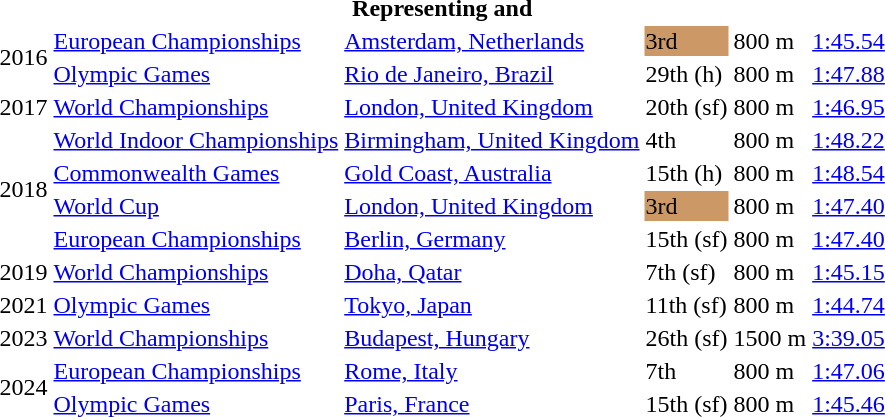<table>
<tr>
<th colspan="6">Representing  and </th>
</tr>
<tr>
<td rowspan=2>2016</td>
<td><a href='#'>European Championships</a></td>
<td><a href='#'>Amsterdam, Netherlands</a></td>
<td bgcolor=cc9966>3rd</td>
<td>800 m</td>
<td><a href='#'>1:45.54</a></td>
</tr>
<tr>
<td><a href='#'>Olympic Games</a></td>
<td><a href='#'>Rio de Janeiro, Brazil</a></td>
<td>29th (h)</td>
<td>800 m</td>
<td><a href='#'>1:47.88</a></td>
</tr>
<tr>
<td>2017</td>
<td><a href='#'>World Championships</a></td>
<td><a href='#'>London, United Kingdom</a></td>
<td>20th (sf)</td>
<td>800 m</td>
<td><a href='#'>1:46.95</a></td>
</tr>
<tr>
<td rowspan=4>2018</td>
<td><a href='#'>World Indoor Championships</a></td>
<td><a href='#'>Birmingham, United Kingdom</a></td>
<td>4th</td>
<td>800 m</td>
<td><a href='#'>1:48.22</a></td>
</tr>
<tr>
<td><a href='#'>Commonwealth Games</a></td>
<td><a href='#'>Gold Coast, Australia</a></td>
<td>15th (h)</td>
<td>800 m</td>
<td><a href='#'>1:48.54</a></td>
</tr>
<tr>
<td><a href='#'>World Cup</a></td>
<td><a href='#'>London, United Kingdom</a></td>
<td bgcolor=cc9966>3rd</td>
<td>800 m</td>
<td><a href='#'>1:47.40</a></td>
</tr>
<tr>
<td><a href='#'>European Championships</a></td>
<td><a href='#'>Berlin, Germany</a></td>
<td>15th (sf)</td>
<td>800 m</td>
<td><a href='#'>1:47.40</a></td>
</tr>
<tr>
<td>2019</td>
<td><a href='#'>World Championships</a></td>
<td><a href='#'>Doha, Qatar</a></td>
<td>7th (sf)</td>
<td>800 m</td>
<td><a href='#'>1:45.15</a></td>
</tr>
<tr>
<td>2021</td>
<td><a href='#'>Olympic Games</a></td>
<td><a href='#'>Tokyo, Japan</a></td>
<td>11th (sf)</td>
<td>800 m</td>
<td><a href='#'>1:44.74</a></td>
</tr>
<tr>
<td>2023</td>
<td><a href='#'>World Championships</a></td>
<td><a href='#'>Budapest, Hungary</a></td>
<td>26th (sf)</td>
<td>1500 m</td>
<td><a href='#'>3:39.05</a></td>
</tr>
<tr>
<td rowspan=2>2024</td>
<td><a href='#'>European Championships</a></td>
<td><a href='#'>Rome, Italy</a></td>
<td>7th</td>
<td>800 m</td>
<td><a href='#'>1:47.06</a></td>
</tr>
<tr>
<td><a href='#'>Olympic Games</a></td>
<td><a href='#'>Paris, France</a></td>
<td>15th (sf)</td>
<td>800 m</td>
<td><a href='#'>1:45.46</a></td>
</tr>
</table>
